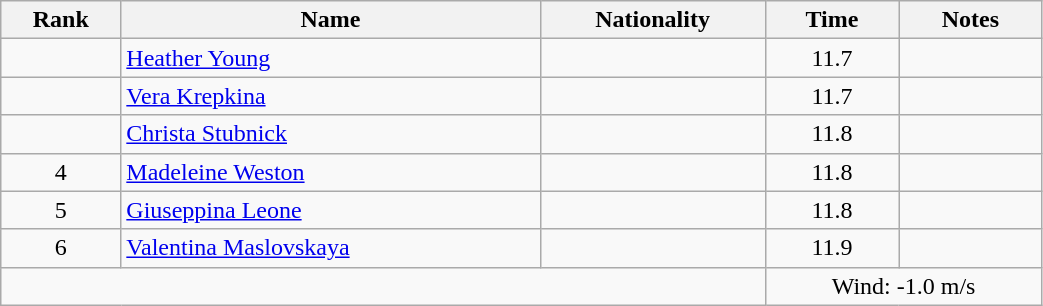<table class="wikitable sortable" style="text-align:center;width: 55%">
<tr>
<th>Rank</th>
<th>Name</th>
<th>Nationality</th>
<th>Time</th>
<th>Notes</th>
</tr>
<tr>
<td></td>
<td align=left><a href='#'>Heather Young</a></td>
<td align=left></td>
<td>11.7</td>
<td></td>
</tr>
<tr>
<td></td>
<td align=left><a href='#'>Vera Krepkina</a></td>
<td align=left></td>
<td>11.7</td>
<td></td>
</tr>
<tr>
<td></td>
<td align=left><a href='#'>Christa Stubnick</a></td>
<td align=left></td>
<td>11.8</td>
<td></td>
</tr>
<tr>
<td>4</td>
<td align=left><a href='#'>Madeleine Weston</a></td>
<td align=left></td>
<td>11.8</td>
<td></td>
</tr>
<tr>
<td>5</td>
<td align=left><a href='#'>Giuseppina Leone</a></td>
<td align=left></td>
<td>11.8</td>
<td></td>
</tr>
<tr>
<td>6</td>
<td align=left><a href='#'>Valentina Maslovskaya</a></td>
<td align=left></td>
<td>11.9</td>
<td></td>
</tr>
<tr>
<td colspan="3"></td>
<td colspan="2">Wind: -1.0 m/s</td>
</tr>
</table>
